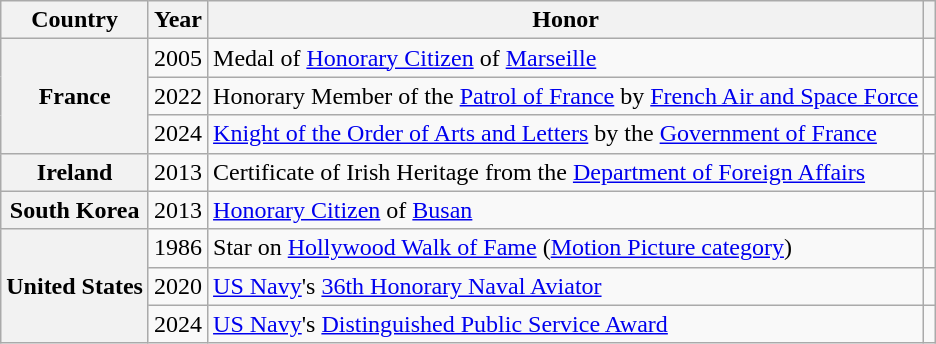<table class="wikitable plainrowheaders sortable" style="margin-right: 0;">
<tr>
<th scope="col">Country</th>
<th scope="col">Year</th>
<th scope="col">Honor</th>
<th scope="col" class="unsortable"></th>
</tr>
<tr>
<th scope="row" rowspan="3">France</th>
<td style="text-align:center;">2005</td>
<td>Medal of <a href='#'>Honorary Citizen</a> of <a href='#'>Marseille</a></td>
<td style="text-align:center;"></td>
</tr>
<tr>
<td style="text-align:center;">2022</td>
<td>Honorary Member of the <a href='#'>Patrol of France</a> by <a href='#'>French Air and Space Force</a></td>
<td style="text-align:center;"></td>
</tr>
<tr>
<td style="text-align:center;">2024</td>
<td><a href='#'>Knight of the Order of Arts and Letters</a> by the <a href='#'>Government of France</a></td>
<td style="text-align:center;"></td>
</tr>
<tr>
<th scope="row" rowspan="1">Ireland</th>
<td style="text-align:center;">2013</td>
<td>Certificate of Irish Heritage from the <a href='#'>Department of Foreign Affairs</a></td>
<td style="text-align:center;"></td>
</tr>
<tr>
<th scope="row" rowspan="1">South Korea</th>
<td style="text-align:center;">2013</td>
<td><a href='#'>Honorary Citizen</a> of <a href='#'>Busan</a></td>
<td style="text-align:center;"></td>
</tr>
<tr>
<th scope="row" rowspan="3">United States</th>
<td style="text-align:center;">1986</td>
<td>Star on <a href='#'>Hollywood Walk of Fame</a> (<a href='#'>Motion Picture category</a>)</td>
<td style="text-align:center;"></td>
</tr>
<tr>
<td style="text-align:center;">2020</td>
<td><a href='#'>US Navy</a>'s <a href='#'>36th Honorary Naval Aviator</a></td>
<td style="text-align:center;"></td>
</tr>
<tr>
<td style="text-align:center;">2024</td>
<td><a href='#'>US Navy</a>'s <a href='#'>Distinguished Public Service Award</a></td>
<td style="text-align:center;"></td>
</tr>
</table>
